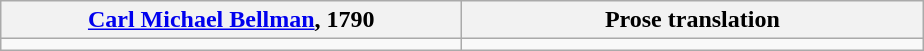<table class="wikitable">
<tr>
<th scope="col" style="width: 300px"><a href='#'>Carl Michael Bellman</a>, 1790</th>
<th scope="col" style="width: 300px">Prose translation</th>
</tr>
<tr>
<td></td>
<td></td>
</tr>
</table>
